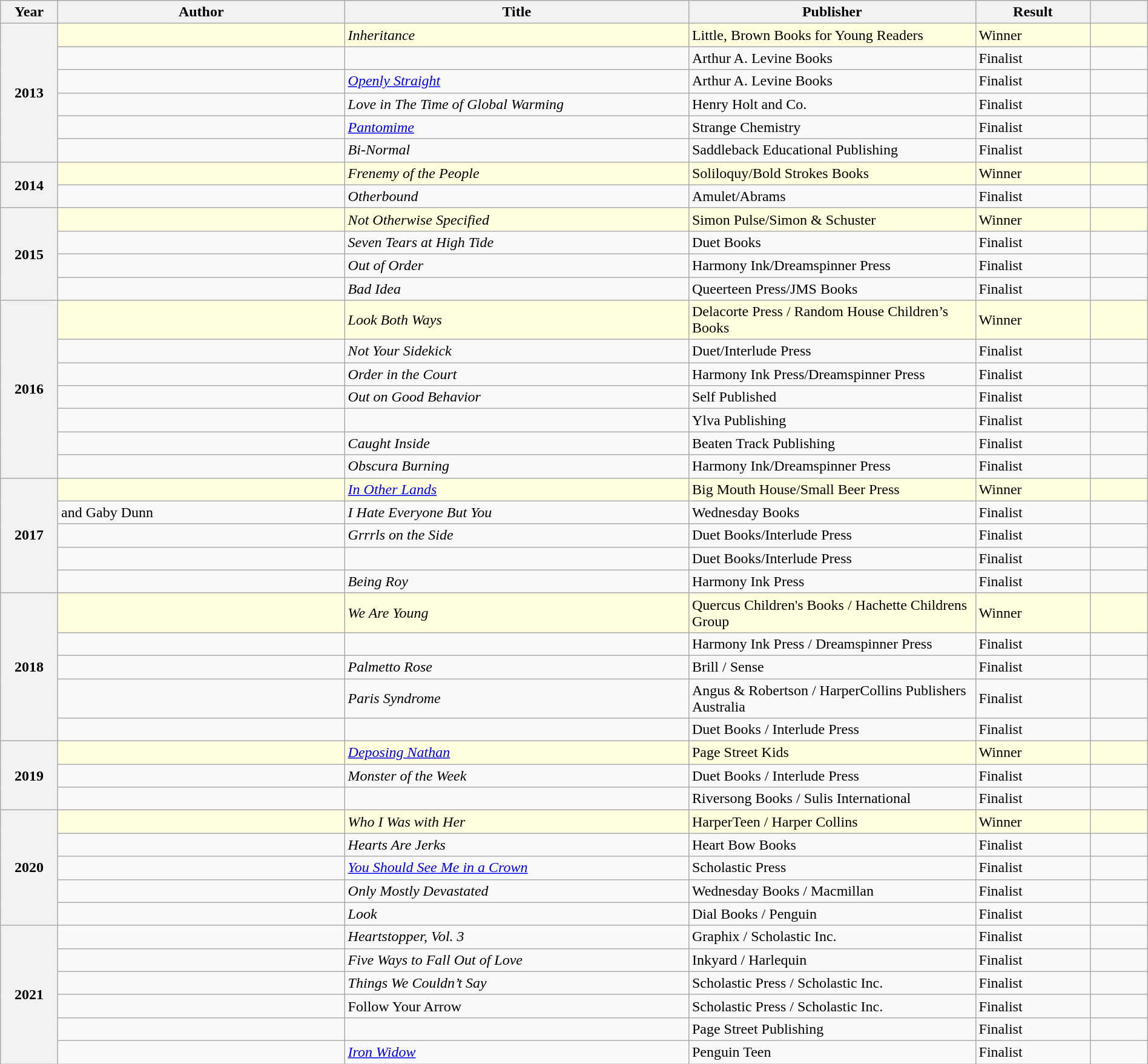<table class="wikitable sortable mw-collapsible" style=width:100%>
<tr>
<th scope="col" width="5%">Year</th>
<th scope="col" width="25%">Author</th>
<th scope="col" width="30%">Title</th>
<th scope="col" width="25%">Publisher</th>
<th scope="col" width="10%">Result</th>
<th scope="col" width="5%"></th>
</tr>
<tr style="background:lightyellow">
<th rowspan="6">2013</th>
<td></td>
<td><em>Inheritance</em></td>
<td>Little, Brown Books for Young Readers</td>
<td>Winner</td>
<td></td>
</tr>
<tr>
<td></td>
<td></td>
<td>Arthur A. Levine Books</td>
<td>Finalist</td>
<td></td>
</tr>
<tr>
<td></td>
<td><em><a href='#'>Openly Straight</a></em></td>
<td>Arthur A. Levine Books</td>
<td>Finalist</td>
<td></td>
</tr>
<tr>
<td></td>
<td><em>Love in The Time of Global Warming</em></td>
<td>Henry Holt and Co.</td>
<td>Finalist</td>
<td></td>
</tr>
<tr>
<td></td>
<td><em><a href='#'>Pantomime</a></em></td>
<td>Strange Chemistry</td>
<td>Finalist</td>
<td></td>
</tr>
<tr>
<td></td>
<td><em>Bi-Normal</em></td>
<td>Saddleback Educational Publishing</td>
<td>Finalist</td>
<td></td>
</tr>
<tr style="background:lightyellow">
<th rowspan="2">2014</th>
<td></td>
<td><em>Frenemy of the People</em></td>
<td>Soliloquy/Bold Strokes Books</td>
<td>Winner</td>
<td></td>
</tr>
<tr>
<td></td>
<td><em>Otherbound</em></td>
<td>Amulet/Abrams</td>
<td>Finalist</td>
<td></td>
</tr>
<tr style="background:lightyellow">
<th rowspan="4">2015</th>
<td></td>
<td><em>Not Otherwise Specified</em></td>
<td>Simon Pulse/Simon & Schuster</td>
<td>Winner</td>
<td></td>
</tr>
<tr>
<td></td>
<td><em>Seven Tears at High Tide</em></td>
<td>Duet Books</td>
<td>Finalist</td>
<td></td>
</tr>
<tr>
<td></td>
<td><em>Out of Order</em></td>
<td>Harmony Ink/Dreamspinner Press</td>
<td>Finalist</td>
<td></td>
</tr>
<tr>
<td></td>
<td><em>Bad Idea</em></td>
<td>Queerteen Press/JMS Books</td>
<td>Finalist</td>
<td></td>
</tr>
<tr style="background:lightyellow">
<th rowspan="7">2016</th>
<td></td>
<td><em>Look Both Ways</em></td>
<td>Delacorte Press / Random House Children’s Books</td>
<td>Winner</td>
<td></td>
</tr>
<tr>
<td></td>
<td><em>Not Your Sidekick</em></td>
<td>Duet/Interlude Press</td>
<td>Finalist</td>
<td></td>
</tr>
<tr>
<td></td>
<td><em>Order in the Court</em></td>
<td>Harmony Ink Press/Dreamspinner Press</td>
<td>Finalist</td>
<td></td>
</tr>
<tr>
<td></td>
<td><em>Out on Good Behavior</em></td>
<td>Self Published</td>
<td>Finalist</td>
<td></td>
</tr>
<tr>
<td></td>
<td></td>
<td>Ylva Publishing</td>
<td>Finalist</td>
<td></td>
</tr>
<tr>
<td></td>
<td><em>Caught Inside</em></td>
<td>Beaten Track Publishing</td>
<td>Finalist</td>
<td></td>
</tr>
<tr>
<td></td>
<td><em>Obscura Burning</em></td>
<td>Harmony Ink/Dreamspinner Press</td>
<td>Finalist</td>
<td></td>
</tr>
<tr style="background:lightyellow">
<th rowspan="5">2017</th>
<td></td>
<td><em><a href='#'>In Other Lands</a></em></td>
<td>Big Mouth House/Small Beer Press</td>
<td>Winner</td>
<td></td>
</tr>
<tr>
<td> and Gaby Dunn</td>
<td><em>I Hate Everyone But You</em></td>
<td>Wednesday Books</td>
<td>Finalist</td>
<td></td>
</tr>
<tr>
<td></td>
<td><em>Grrrls on the Side</em></td>
<td>Duet Books/Interlude Press</td>
<td>Finalist</td>
<td></td>
</tr>
<tr>
<td></td>
<td></td>
<td>Duet Books/Interlude Press</td>
<td>Finalist</td>
<td></td>
</tr>
<tr>
<td></td>
<td><em>Being Roy</em></td>
<td>Harmony Ink Press</td>
<td>Finalist</td>
<td></td>
</tr>
<tr style="background:lightyellow">
<th rowspan="5">2018</th>
<td></td>
<td><em>We Are Young</em></td>
<td>Quercus Children's Books / Hachette Childrens Group</td>
<td>Winner</td>
<td></td>
</tr>
<tr>
<td></td>
<td><em></em></td>
<td>Harmony Ink Press / Dreamspinner Press</td>
<td>Finalist</td>
<td></td>
</tr>
<tr>
<td></td>
<td><em>Palmetto Rose</em></td>
<td>Brill / Sense</td>
<td>Finalist</td>
<td></td>
</tr>
<tr>
<td></td>
<td><em>Paris Syndrome</em></td>
<td>Angus & Robertson / HarperCollins Publishers Australia</td>
<td>Finalist</td>
<td></td>
</tr>
<tr>
<td></td>
<td></td>
<td>Duet Books / Interlude Press</td>
<td>Finalist</td>
<td></td>
</tr>
<tr style="background:lightyellow">
<th rowspan="3">2019</th>
<td></td>
<td><em><a href='#'>Deposing Nathan</a></em></td>
<td>Page Street Kids</td>
<td>Winner</td>
<td></td>
</tr>
<tr>
<td></td>
<td><em>Monster of the Week</em></td>
<td>Duet Books / Interlude Press</td>
<td>Finalist</td>
<td></td>
</tr>
<tr>
<td></td>
<td><em></em></td>
<td>Riversong Books / Sulis International</td>
<td>Finalist</td>
<td></td>
</tr>
<tr style="background:lightyellow">
<th rowspan="5">2020</th>
<td></td>
<td><em>Who I Was with Her</em></td>
<td>HarperTeen / Harper Collins</td>
<td>Winner</td>
<td></td>
</tr>
<tr>
<td></td>
<td><em>Hearts Are Jerks</em></td>
<td>Heart Bow Books</td>
<td>Finalist</td>
<td></td>
</tr>
<tr>
<td></td>
<td><em><a href='#'>You Should See Me in a Crown</a></em></td>
<td>Scholastic Press</td>
<td>Finalist</td>
<td></td>
</tr>
<tr>
<td></td>
<td><em>Only Mostly Devastated</em></td>
<td>Wednesday Books / Macmillan</td>
<td>Finalist</td>
<td></td>
</tr>
<tr>
<td></td>
<td><em>Look</em></td>
<td>Dial Books / Penguin</td>
<td>Finalist</td>
<td></td>
</tr>
<tr>
<th rowspan="6">2021</th>
<td></td>
<td><em>Heartstopper, Vol. 3</em></td>
<td>Graphix / Scholastic Inc.</td>
<td>Finalist</td>
<td></td>
</tr>
<tr>
<td></td>
<td><em>Five Ways to Fall Out of Love</em></td>
<td>Inkyard / Harlequin</td>
<td>Finalist</td>
<td></td>
</tr>
<tr>
<td></td>
<td><em>Things We Couldn’t Say</em></td>
<td>Scholastic Press / Scholastic Inc.</td>
<td>Finalist</td>
<td></td>
</tr>
<tr>
<td></td>
<td>Follow Your Arrow</td>
<td>Scholastic Press / Scholastic Inc.</td>
<td>Finalist</td>
<td></td>
</tr>
<tr>
<td></td>
<td></td>
<td>Page Street Publishing</td>
<td>Finalist</td>
<td></td>
</tr>
<tr>
<td></td>
<td><em><a href='#'>Iron Widow</a></em></td>
<td>Penguin Teen</td>
<td>Finalist</td>
<td></td>
</tr>
</table>
